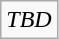<table class="wikitable">
<tr align="center">
<td colspan=4><em>TBD</em></td>
</tr>
</table>
